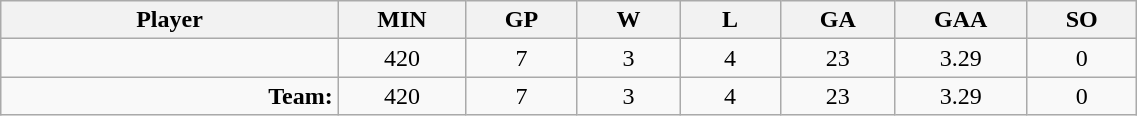<table class="wikitable sortable" width="60%">
<tr>
<th bgcolor="#DDDDFF" width="10%">Player</th>
<th width="3%" bgcolor="#DDDDFF" title="Minutes played">MIN</th>
<th width="3%" bgcolor="#DDDDFF" title="Games played in">GP</th>
<th width="3%" bgcolor="#DDDDFF" title="Wins">W</th>
<th width="3%" bgcolor="#DDDDFF"title="Losses">L</th>
<th width="3%" bgcolor="#DDDDFF" title="Goals against">GA</th>
<th width="3%" bgcolor="#DDDDFF" title="Goals against average">GAA</th>
<th width="3%" bgcolor="#DDDDFF" title="Shut-outs">SO</th>
</tr>
<tr align="center">
<td align="right"></td>
<td>420</td>
<td>7</td>
<td>3</td>
<td>4</td>
<td>23</td>
<td>3.29</td>
<td>0</td>
</tr>
<tr align="center">
<td align="right"><strong>Team:</strong></td>
<td>420</td>
<td>7</td>
<td>3</td>
<td>4</td>
<td>23</td>
<td>3.29</td>
<td>0</td>
</tr>
</table>
